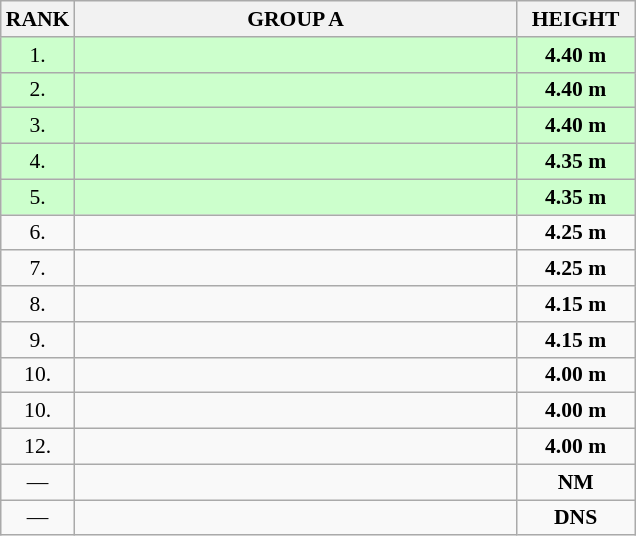<table class="wikitable" style="border-collapse: collapse; font-size: 90%;">
<tr>
<th>RANK</th>
<th align="center" style="width: 20em">GROUP A</th>
<th align="center" style="width: 5em">HEIGHT</th>
</tr>
<tr style="background:#ccffcc;">
<td align="center">1.</td>
<td></td>
<td align="center"><strong>4.40 m</strong></td>
</tr>
<tr style="background:#ccffcc;">
<td align="center">2.</td>
<td></td>
<td align="center"><strong>4.40 m</strong></td>
</tr>
<tr style="background:#ccffcc;">
<td align="center">3.</td>
<td></td>
<td align="center"><strong>4.40 m</strong></td>
</tr>
<tr style="background:#ccffcc;">
<td align="center">4.</td>
<td></td>
<td align="center"><strong>4.35 m</strong></td>
</tr>
<tr style="background:#ccffcc;">
<td align="center">5.</td>
<td></td>
<td align="center"><strong>4.35 m</strong></td>
</tr>
<tr>
<td align="center">6.</td>
<td></td>
<td align="center"><strong>4.25 m</strong></td>
</tr>
<tr>
<td align="center">7.</td>
<td></td>
<td align="center"><strong>4.25 m</strong></td>
</tr>
<tr>
<td align="center">8.</td>
<td></td>
<td align="center"><strong>4.15 m</strong></td>
</tr>
<tr>
<td align="center">9.</td>
<td></td>
<td align="center"><strong>4.15 m</strong></td>
</tr>
<tr>
<td align="center">10.</td>
<td></td>
<td align="center"><strong>4.00 m</strong></td>
</tr>
<tr>
<td align="center">10.</td>
<td></td>
<td align="center"><strong>4.00 m</strong></td>
</tr>
<tr>
<td align="center">12.</td>
<td></td>
<td align="center"><strong>4.00 m</strong></td>
</tr>
<tr>
<td align="center">—</td>
<td></td>
<td align="center"><strong>NM</strong></td>
</tr>
<tr>
<td align="center">—</td>
<td></td>
<td align="center"><strong>DNS</strong></td>
</tr>
</table>
